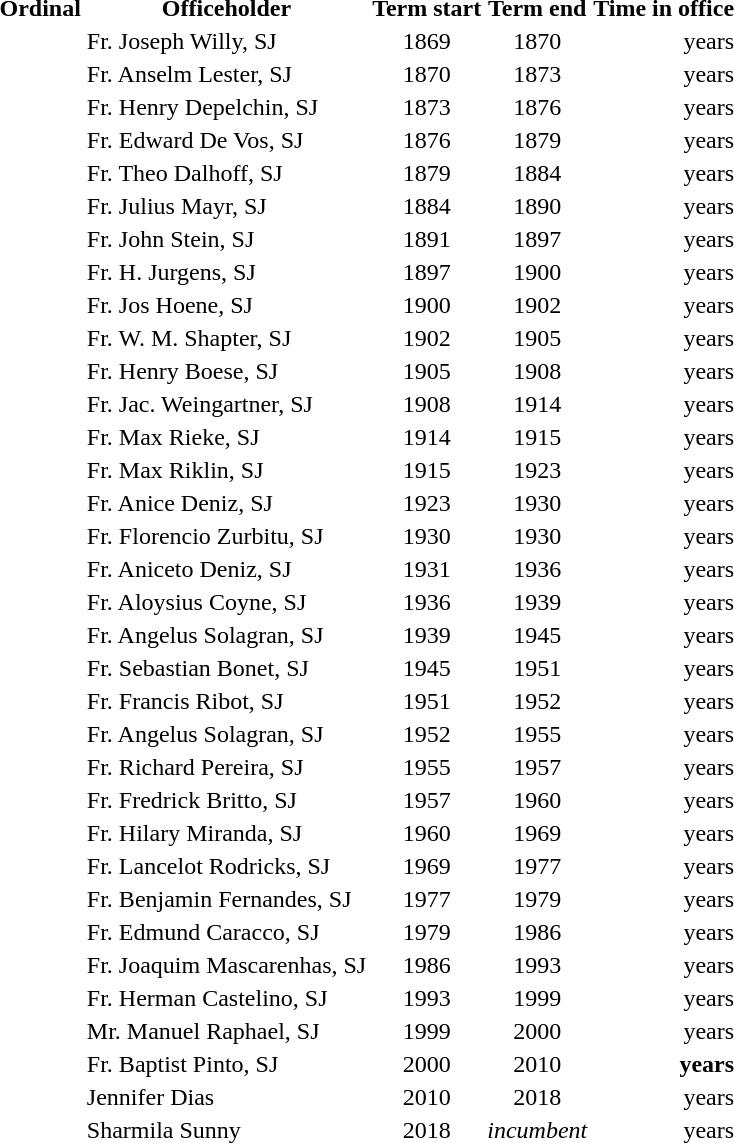<table>
<tr>
<th>Ordinal</th>
<th>Officeholder</th>
<th>Term start</th>
<th>Term end</th>
<th>Time in office</th>
</tr>
<tr>
<td align=center></td>
<td>Fr. Joseph Willy, SJ</td>
<td align=center>1869</td>
<td align=center>1870</td>
<td align=right> years</td>
</tr>
<tr>
<td align=center></td>
<td>Fr. Anselm Lester, SJ</td>
<td align=center>1870</td>
<td align=center>1873</td>
<td align=right> years</td>
</tr>
<tr>
<td align=center></td>
<td>Fr. Henry Depelchin, SJ</td>
<td align=center>1873</td>
<td align=center>1876</td>
<td align=right> years</td>
</tr>
<tr>
<td align=center></td>
<td>Fr. Edward De Vos, SJ</td>
<td align=center>1876</td>
<td align=center>1879</td>
<td align=right> years</td>
</tr>
<tr>
<td align=center></td>
<td>Fr. Theo Dalhoff, SJ</td>
<td align=center>1879</td>
<td align=center>1884</td>
<td align=right> years</td>
</tr>
<tr>
<td align=center></td>
<td>Fr. Julius Mayr, SJ</td>
<td align=center>1884</td>
<td align=center>1890</td>
<td align=right> years</td>
</tr>
<tr>
<td align=center></td>
<td>Fr. John Stein, SJ</td>
<td align=center>1891</td>
<td align=center>1897</td>
<td align=right> years</td>
</tr>
<tr>
<td align=center></td>
<td>Fr. H. Jurgens, SJ</td>
<td align=center>1897</td>
<td align=center>1900</td>
<td align=right> years</td>
</tr>
<tr>
<td align=center></td>
<td>Fr. Jos Hoene, SJ</td>
<td align=center>1900</td>
<td align=center>1902</td>
<td align=right> years</td>
</tr>
<tr>
<td align=center></td>
<td>Fr. W. M. Shapter, SJ</td>
<td align=center>1902</td>
<td align=center>1905</td>
<td align=right> years</td>
</tr>
<tr>
<td align=center></td>
<td>Fr. Henry Boese, SJ</td>
<td align=center>1905</td>
<td align=center>1908</td>
<td align=right> years</td>
</tr>
<tr>
<td align=center></td>
<td>Fr. Jac. Weingartner, SJ</td>
<td align=center>1908</td>
<td align=center>1914</td>
<td align=right> years</td>
</tr>
<tr>
<td align=center></td>
<td>Fr. Max Rieke, SJ</td>
<td align=center>1914</td>
<td align=center>1915</td>
<td align=right> years</td>
</tr>
<tr>
<td align=center></td>
<td>Fr. Max Riklin, SJ</td>
<td align=center>1915</td>
<td align=center>1923</td>
<td align=right> years</td>
</tr>
<tr>
<td align=center></td>
<td>Fr. Anice Deniz, SJ</td>
<td align=center>1923</td>
<td align=center>1930</td>
<td align=right> years</td>
</tr>
<tr>
<td align=center></td>
<td>Fr. Florencio Zurbitu, SJ</td>
<td align=center>1930</td>
<td align=center>1930</td>
<td align=right> years</td>
</tr>
<tr>
<td align=center></td>
<td>Fr. Aniceto Deniz, SJ</td>
<td align=center>1931</td>
<td align=center>1936</td>
<td align=right> years</td>
</tr>
<tr>
<td align=center></td>
<td>Fr. Aloysius Coyne, SJ</td>
<td align=center>1936</td>
<td align=center>1939</td>
<td align=right> years</td>
</tr>
<tr>
<td align=center></td>
<td>Fr. Angelus Solagran, SJ</td>
<td align=center>1939</td>
<td align=center>1945</td>
<td align=right> years</td>
</tr>
<tr>
<td align=center></td>
<td>Fr. Sebastian Bonet, SJ</td>
<td align=center>1945</td>
<td align=center>1951</td>
<td align=right> years</td>
</tr>
<tr>
<td align=center></td>
<td>Fr. Francis Ribot, SJ</td>
<td align=center>1951</td>
<td align=center>1952</td>
<td align=right> years</td>
</tr>
<tr>
<td align=center></td>
<td>Fr. Angelus Solagran, SJ</td>
<td align=center>1952</td>
<td align=center>1955</td>
<td align=right> years</td>
</tr>
<tr>
<td align=center></td>
<td>Fr. Richard Pereira, SJ</td>
<td align=center>1955</td>
<td align=center>1957</td>
<td align=right> years</td>
</tr>
<tr>
<td align=center></td>
<td>Fr. Fredrick Britto, SJ</td>
<td align=center>1957</td>
<td align=center>1960</td>
<td align=right> years</td>
</tr>
<tr>
<td align=center></td>
<td>Fr. Hilary Miranda, SJ</td>
<td align=center>1960</td>
<td align=center>1969</td>
<td align=right> years</td>
</tr>
<tr>
<td align=center></td>
<td>Fr. Lancelot Rodricks, SJ</td>
<td align=center>1969</td>
<td align=center>1977</td>
<td align=right> years</td>
</tr>
<tr>
<td align=center></td>
<td>Fr. Benjamin Fernandes, SJ</td>
<td align=center>1977</td>
<td align=center>1979</td>
<td align=right> years</td>
</tr>
<tr>
<td align=center></td>
<td>Fr. Edmund Caracco, SJ</td>
<td align=center>1979</td>
<td align=center>1986</td>
<td align=right> years</td>
</tr>
<tr>
<td align=center></td>
<td>Fr. Joaquim Mascarenhas, SJ</td>
<td align=center>1986</td>
<td align=center>1993</td>
<td align=right> years</td>
</tr>
<tr>
<td align=center></td>
<td>Fr. Herman Castelino, SJ</td>
<td align=center>1993</td>
<td align=center>1999</td>
<td align=right> years</td>
</tr>
<tr>
<td align=center></td>
<td>Mr. Manuel Raphael, SJ</td>
<td align=center>1999</td>
<td align=center>2000</td>
<td align=right> years</td>
</tr>
<tr>
<td align=center></td>
<td>Fr. Baptist Pinto, SJ</td>
<td align=center>2000</td>
<td align=center>2010</td>
<td align=right><strong> years</strong></td>
</tr>
<tr>
<td align=center></td>
<td>Jennifer Dias</td>
<td align=center>2010</td>
<td align=center>2018</td>
<td align=right> years</td>
</tr>
<tr>
<td align=center></td>
<td>Sharmila Sunny</td>
<td align=center>2018</td>
<td align=center><em>incumbent</em></td>
<td align=right> years</td>
</tr>
</table>
